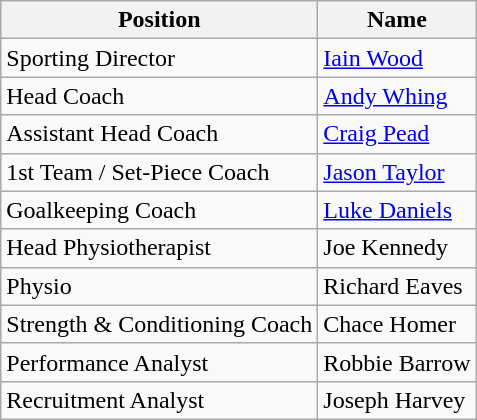<table class="wikitable">
<tr>
<th>Position</th>
<th>Name</th>
</tr>
<tr>
<td>Sporting Director</td>
<td> <a href='#'>Iain Wood</a></td>
</tr>
<tr>
<td>Head Coach</td>
<td> <a href='#'>Andy Whing</a></td>
</tr>
<tr>
<td>Assistant Head Coach</td>
<td> <a href='#'>Craig Pead</a></td>
</tr>
<tr>
<td>1st Team / Set-Piece Coach</td>
<td> <a href='#'>Jason Taylor</a></td>
</tr>
<tr>
<td>Goalkeeping Coach</td>
<td> <a href='#'>Luke Daniels</a></td>
</tr>
<tr>
<td>Head Physiotherapist</td>
<td> Joe Kennedy</td>
</tr>
<tr>
<td>Physio</td>
<td> Richard Eaves</td>
</tr>
<tr>
<td>Strength & Conditioning Coach</td>
<td> Chace Homer</td>
</tr>
<tr>
<td>Performance Analyst</td>
<td> Robbie Barrow</td>
</tr>
<tr>
<td>Recruitment Analyst</td>
<td> Joseph Harvey</td>
</tr>
</table>
